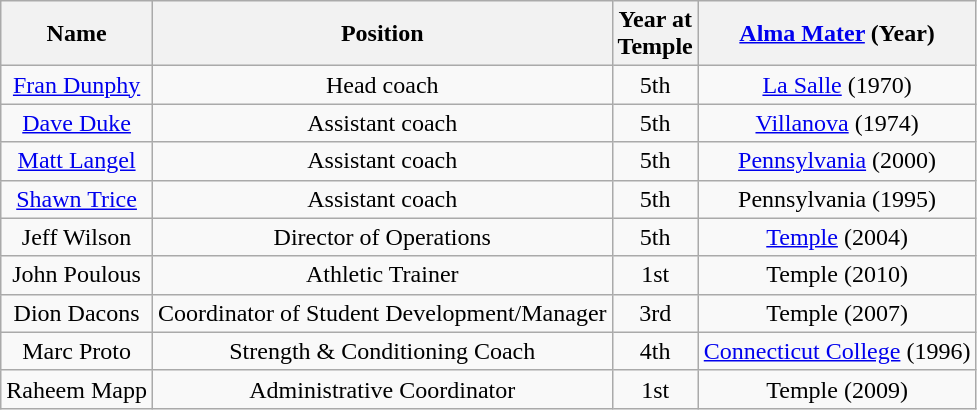<table class="wikitable">
<tr align="center">
<th>Name</th>
<th>Position</th>
<th>Year at <br> Temple</th>
<th><a href='#'>Alma Mater</a> (Year)</th>
</tr>
<tr align="center">
<td><a href='#'>Fran Dunphy</a></td>
<td>Head coach</td>
<td>5th</td>
<td><a href='#'>La Salle</a> (1970)</td>
</tr>
<tr align="center">
<td><a href='#'>Dave Duke</a></td>
<td>Assistant coach</td>
<td>5th</td>
<td><a href='#'>Villanova</a> (1974)</td>
</tr>
<tr align="center">
<td><a href='#'>Matt Langel</a></td>
<td>Assistant coach</td>
<td>5th</td>
<td><a href='#'>Pennsylvania</a> (2000)</td>
</tr>
<tr align="center">
<td><a href='#'>Shawn Trice</a></td>
<td>Assistant coach</td>
<td>5th</td>
<td>Pennsylvania (1995)</td>
</tr>
<tr align="center">
<td>Jeff Wilson</td>
<td>Director of Operations</td>
<td>5th</td>
<td><a href='#'>Temple</a> (2004)</td>
</tr>
<tr align="center">
<td>John Poulous</td>
<td>Athletic Trainer</td>
<td>1st</td>
<td>Temple (2010)</td>
</tr>
<tr align="center">
<td>Dion Dacons</td>
<td>Coordinator of Student Development/Manager</td>
<td>3rd</td>
<td>Temple (2007)</td>
</tr>
<tr align="center">
<td>Marc Proto</td>
<td>Strength & Conditioning Coach</td>
<td>4th</td>
<td><a href='#'>Connecticut College</a> (1996)</td>
</tr>
<tr align="center">
<td>Raheem Mapp</td>
<td>Administrative Coordinator</td>
<td>1st</td>
<td>Temple (2009)</td>
</tr>
</table>
